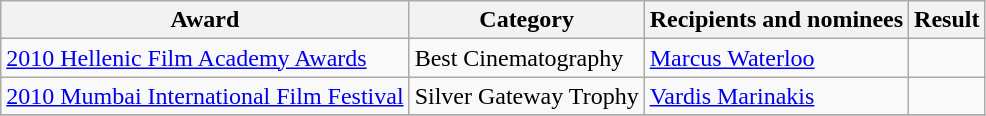<table class="wikitable">
<tr>
<th>Award</th>
<th>Category</th>
<th>Recipients and nominees</th>
<th>Result</th>
</tr>
<tr>
<td><a href='#'>2010 Hellenic Film Academy Awards</a></td>
<td>Best Cinematography</td>
<td><a href='#'>Marcus Waterloo</a></td>
<td></td>
</tr>
<tr>
<td><a href='#'>2010 Mumbai International Film Festival</a></td>
<td>Silver Gateway Trophy</td>
<td><a href='#'>Vardis Marinakis</a></td>
<td></td>
</tr>
<tr>
</tr>
</table>
